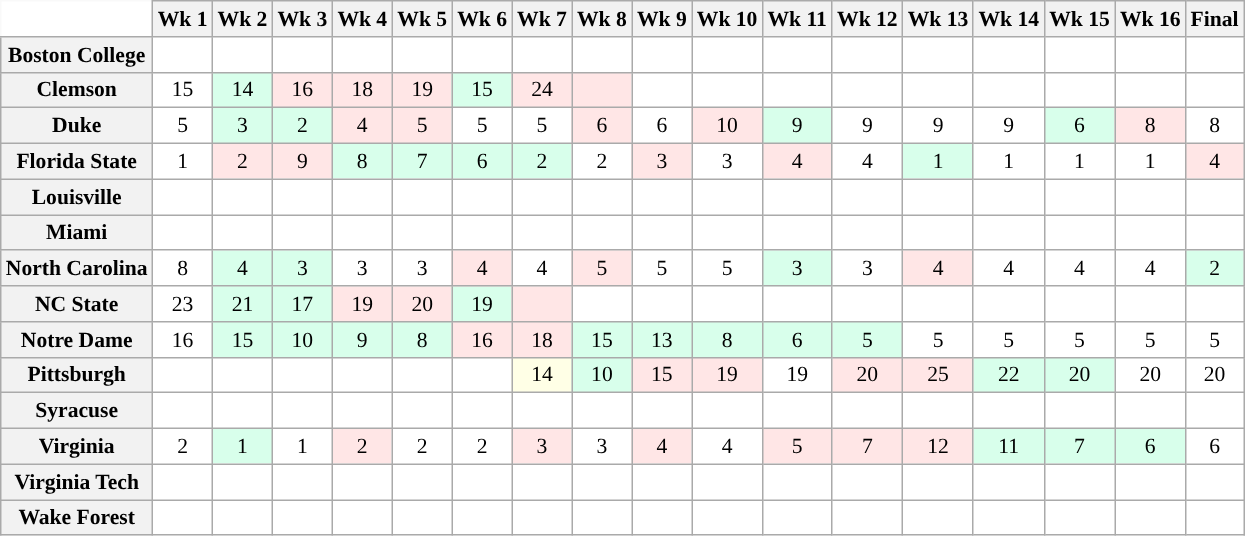<table class="wikitable" style="white-space:nowrap;font-size:90%;">
<tr>
<th colspan=1 style="background:white; border-top-style:hidden; border-left-style:hidden;"> </th>
<th>Wk 1 <br></th>
<th>Wk 2 <br></th>
<th>Wk 3 <br></th>
<th>Wk 4 <br></th>
<th>Wk 5 <br></th>
<th>Wk 6 <br></th>
<th>Wk 7 <br></th>
<th>Wk 8 <br></th>
<th>Wk 9 <br></th>
<th>Wk 10 <br></th>
<th>Wk 11 <br></th>
<th>Wk 12 <br></th>
<th>Wk 13 <br></th>
<th>Wk 14 <br></th>
<th>Wk 15 <br></th>
<th>Wk 16 <br></th>
<th>Final <br></th>
</tr>
<tr style="text-align:center;">
<th>Boston College</th>
<td style="background:#FFF;"></td>
<td style="background:#FFF;"></td>
<td style="background:#FFF;"></td>
<td style="background:#FFF;"></td>
<td style="background:#FFF;"></td>
<td style="background:#FFF;"></td>
<td style="background:#FFF;"></td>
<td style="background:#FFF;"></td>
<td style="background:#FFF;"></td>
<td style="background:#FFF;"></td>
<td style="background:#FFF;"></td>
<td style="background:#FFF;"></td>
<td style="background:#FFF;"></td>
<td style="background:#FFF;"></td>
<td style="background:#FFF;"></td>
<td style="background:#FFF;"></td>
<td style="background:#FFF;"></td>
</tr>
<tr style="text-align:center;">
<th>Clemson</th>
<td style="background:#FFF;"> 15</td>
<td style="background:#D8FFEB;"> 14</td>
<td style="background:#FFE6E6;"> 16</td>
<td style="background:#FFE6E6;"> 18</td>
<td style="background:#FFE6E6;"> 19</td>
<td style="background:#D8FFEB;"> 15</td>
<td style="background:#FFE6E6;"> 24</td>
<td style="background:#FFE6E6;"></td>
<td style="background:#FFF;"></td>
<td style="background:#FFF;"></td>
<td style="background:#FFF;"></td>
<td style="background:#FFF;"></td>
<td style="background:#FFF;"></td>
<td style="background:#FFF;"></td>
<td style="background:#FFF;"></td>
<td style="background:#FFF;"></td>
<td style="background:#FFF;"></td>
</tr>
<tr style="text-align:center;">
<th>Duke</th>
<td style="background:#FFF;"> 5</td>
<td style="background:#D8FFEB;"> 3</td>
<td style="background:#D8FFEB;"> 2</td>
<td style="background:#FFE6E6;"> 4</td>
<td style="background:#FFE6E6;"> 5</td>
<td style="background:#FFF;"> 5</td>
<td style="background:#FFF;"> 5</td>
<td style="background:#FFE6E6;"> 6</td>
<td style="background:#FFF;"> 6</td>
<td style="background:#FFE6E6;"> 10</td>
<td style="background:#D8FFEB;"> 9</td>
<td style="background:#FFF;"> 9</td>
<td style="background:#FFF;"> 9</td>
<td style="background:#FFF;"> 9</td>
<td style="background:#D8FFEB;"> 6</td>
<td style="background:#FFE6E6;"> 8</td>
<td style="background:#FFF;"> 8</td>
</tr>
<tr style="text-align:center;">
<th !>Florida State</th>
<td style="background:#FFF;"> 1</td>
<td style="background:#FFE6E6;"> 2</td>
<td style="background:#FFE6E6;"> 9</td>
<td style="background:#D8FFEB;"> 8</td>
<td style="background:#D8FFEB;"> 7</td>
<td style="background:#D8FFEB;"> 6</td>
<td style="background:#D8FFEB;"> 2</td>
<td style="background:#FFF;"> 2</td>
<td style="background:#FFE6E6;"> 3</td>
<td style="background:#FFF;"> 3</td>
<td style="background:#FFE6E6;"> 4</td>
<td style="background:#FFF;"> 4</td>
<td style="background:#D8FFEB;"> 1</td>
<td style="background:#FFF;"> 1</td>
<td style="background:#FFF;"> 1</td>
<td style="background:#FFF;"> 1</td>
<td style="background:#FFE6E6;"> 4</td>
</tr>
<tr style="text-align:center;">
<th>Louisville</th>
<td style="background:#FFF;"></td>
<td style="background:#FFF;"></td>
<td style="background:#FFF;"></td>
<td style="background:#FFF;"></td>
<td style="background:#FFF;"></td>
<td style="background:#FFF;"></td>
<td style="background:#FFF;"></td>
<td style="background:#FFF;"></td>
<td style="background:#FFF;"></td>
<td style="background:#FFF;"></td>
<td style="background:#FFF;"></td>
<td style="background:#FFF;"></td>
<td style="background:#FFF;"></td>
<td style="background:#FFF;"></td>
<td style="background:#FFF;"></td>
<td style="background:#FFF;"></td>
<td style="background:#FFF;"></td>
</tr>
<tr style="text-align:center;">
<th>Miami</th>
<td style="background:#FFF;"></td>
<td style="background:#FFF;"></td>
<td style="background:#FFF;"></td>
<td style="background:#FFF;"></td>
<td style="background:#FFF;"></td>
<td style="background:#FFF;"></td>
<td style="background:#FFF;"></td>
<td style="background:#FFF;"></td>
<td style="background:#FFF;"></td>
<td style="background:#FFF;"></td>
<td style="background:#FFF;"></td>
<td style="background:#FFF;"></td>
<td style="background:#FFF;"></td>
<td style="background:#FFF;"></td>
<td style="background:#FFF;"></td>
<td style="background:#FFF;"></td>
<td style="background:#FFF;"></td>
</tr>
<tr style="text-align:center;">
<th>North Carolina</th>
<td style="background:#FFF;"> 8</td>
<td style="background:#D8FFEB;"> 4</td>
<td style="background:#D8FFEB;"> 3</td>
<td style="background:#FFF;"> 3</td>
<td style="background:#FFF;"> 3</td>
<td style="background:#FFE6E6;"> 4</td>
<td style="background:#FFF;"> 4</td>
<td style="background:#FFE6E6;"> 5</td>
<td style="background:#FFF;"> 5</td>
<td style="background:#FFF;"> 5</td>
<td style="background:#D8FFEB;"> 3</td>
<td style="background:#FFF;"> 3</td>
<td style="background:#FFE6E6;"> 4</td>
<td style="background:#FFF;"> 4</td>
<td style="background:#FFF;"> 4</td>
<td style="background:#FFF;"> 4</td>
<td style="background:#D8FFEB;"> 2</td>
</tr>
<tr style="text-align:center;">
<th>NC State</th>
<td style="background:#FFF;"> 23</td>
<td style="background:#D8FFEB;"> 21</td>
<td style="background:#D8FFEB;"> 17</td>
<td style="background:#FFE6E6;"> 19</td>
<td style="background:#FFE6E6;"> 20</td>
<td style="background:#D8FFEB;"> 19</td>
<td style="background:#FFE6E6;"></td>
<td style="background:#FFF;"></td>
<td style="background:#FFF;"></td>
<td style="background:#FFF;"></td>
<td style="background:#FFF;"></td>
<td style="background:#FFF;"></td>
<td style="background:#FFF;"></td>
<td style="background:#FFF;"></td>
<td style="background:#FFF;"></td>
<td style="background:#FFF;"></td>
<td style="background:#FFF;"></td>
</tr>
<tr style="text-align:center;">
<th>Notre Dame</th>
<td style="background:#FFF;"> 16</td>
<td style="background:#D8FFEB;"> 15</td>
<td style="background:#D8FFEB;"> 10</td>
<td style="background:#D8FFEB;"> 9</td>
<td style="background:#D8FFEB;"> 8</td>
<td style="background:#FFE6E6;"> 16</td>
<td style="background:#FFE6E6;"> 18</td>
<td style="background:#D8FFEB;"> 15</td>
<td style="background:#D8FFEB;"> 13</td>
<td style="background:#D8FFEB;"> 8</td>
<td style="background:#D8FFEB;"> 6</td>
<td style="background:#D8FFEB;"> 5</td>
<td style="background:#FFF;"> 5</td>
<td style="background:#FFF;"> 5</td>
<td style="background:#FFF;"> 5</td>
<td style="background:#FFF;"> 5</td>
<td style="background:#FFF;"> 5</td>
</tr>
<tr style="text-align:center;">
<th>Pittsburgh</th>
<td style="background:#FFF;"></td>
<td style="background:#FFF;"></td>
<td style="background:#FFF;"></td>
<td style="background:#FFF;"></td>
<td style="background:#FFF;"></td>
<td style="background:#FFF;"></td>
<td style="background:#FFFFE6;"> 14</td>
<td style="background:#D8FFEB;"> 10</td>
<td style="background:#FFE6E6;"> 15</td>
<td style="background:#FFE6E6;"> 19</td>
<td style="background:#FFF;"> 19</td>
<td style="background:#FFE6E6;"> 20</td>
<td style="background:#FFE6E6;"> 25</td>
<td style="background:#D8FFEB;"> 22</td>
<td style="background:#D8FFEB;"> 20</td>
<td style="background:#FFF;"> 20</td>
<td style="background:#FFF;"> 20</td>
</tr>
<tr style="text-align:center;">
<th>Syracuse</th>
<td style="background:#FFF;"></td>
<td style="background:#FFF;"></td>
<td style="background:#FFF;"></td>
<td style="background:#FFF;"></td>
<td style="background:#FFF;"></td>
<td style="background:#FFF;"></td>
<td style="background:#FFF;"></td>
<td style="background:#FFF;"></td>
<td style="background:#FFF;"></td>
<td style="background:#FFF;"></td>
<td style="background:#FFF;"></td>
<td style="background:#FFF;"></td>
<td style="background:#FFF;"></td>
<td style="background:#FFF;"></td>
<td style="background:#FFF;"></td>
<td style="background:#FFF;"></td>
<td style="background:#FFF;"></td>
</tr>
<tr style="text-align:center;">
<th>Virginia</th>
<td style="background:#FFF;"> 2</td>
<td style="background:#D8FFEB;"> 1</td>
<td style="background:#FFF;"> 1</td>
<td style="background:#FFE6E6;"> 2</td>
<td style="background:#FFF;"> 2</td>
<td style="background:#FFF;"> 2</td>
<td style="background:#FFE6E6;"> 3</td>
<td style="background:#FFF;"> 3</td>
<td style="background:#FFE6E6;"> 4</td>
<td style="background:#FFF;"> 4</td>
<td style="background:#FFE6E6;"> 5</td>
<td style="background:#FFE6E6;"> 7</td>
<td style="background:#FFE6E6;"> 12</td>
<td style="background:#D8FFEB;"> 11</td>
<td style="background:#D8FFEB;"> 7</td>
<td style="background:#D8FFEB;"> 6</td>
<td style="background:#FFF;"> 6</td>
</tr>
<tr style="text-align:center;">
<th>Virginia Tech</th>
<td style="background:#FFF;"></td>
<td style="background:#FFF;"></td>
<td style="background:#FFF;"></td>
<td style="background:#FFF;"></td>
<td style="background:#FFF;"></td>
<td style="background:#FFF;"></td>
<td style="background:#FFF;"></td>
<td style="background:#FFF;"></td>
<td style="background:#FFF;"></td>
<td style="background:#FFF;"></td>
<td style="background:#FFF;"></td>
<td style="background:#FFF;"></td>
<td style="background:#FFF;"></td>
<td style="background:#FFF;"></td>
<td style="background:#FFF;"></td>
<td style="background:#FFF;"></td>
<td style="background:#FFF;"></td>
</tr>
<tr style="text-align:center;">
<th>Wake Forest</th>
<td style="background:#FFF;"></td>
<td style="background:#FFF;"></td>
<td style="background:#FFF;"></td>
<td style="background:#FFF;"></td>
<td style="background:#FFF;"></td>
<td style="background:#FFF;"></td>
<td style="background:#FFF;"></td>
<td style="background:#FFF;"></td>
<td style="background:#FFF;"></td>
<td style="background:#FFF;"></td>
<td style="background:#FFF;"></td>
<td style="background:#FFF;"></td>
<td style="background:#FFF;"></td>
<td style="background:#FFF;"></td>
<td style="background:#FFF;"></td>
<td style="background:#FFF;"></td>
<td style="background:#FFF;"></td>
</tr>
</table>
